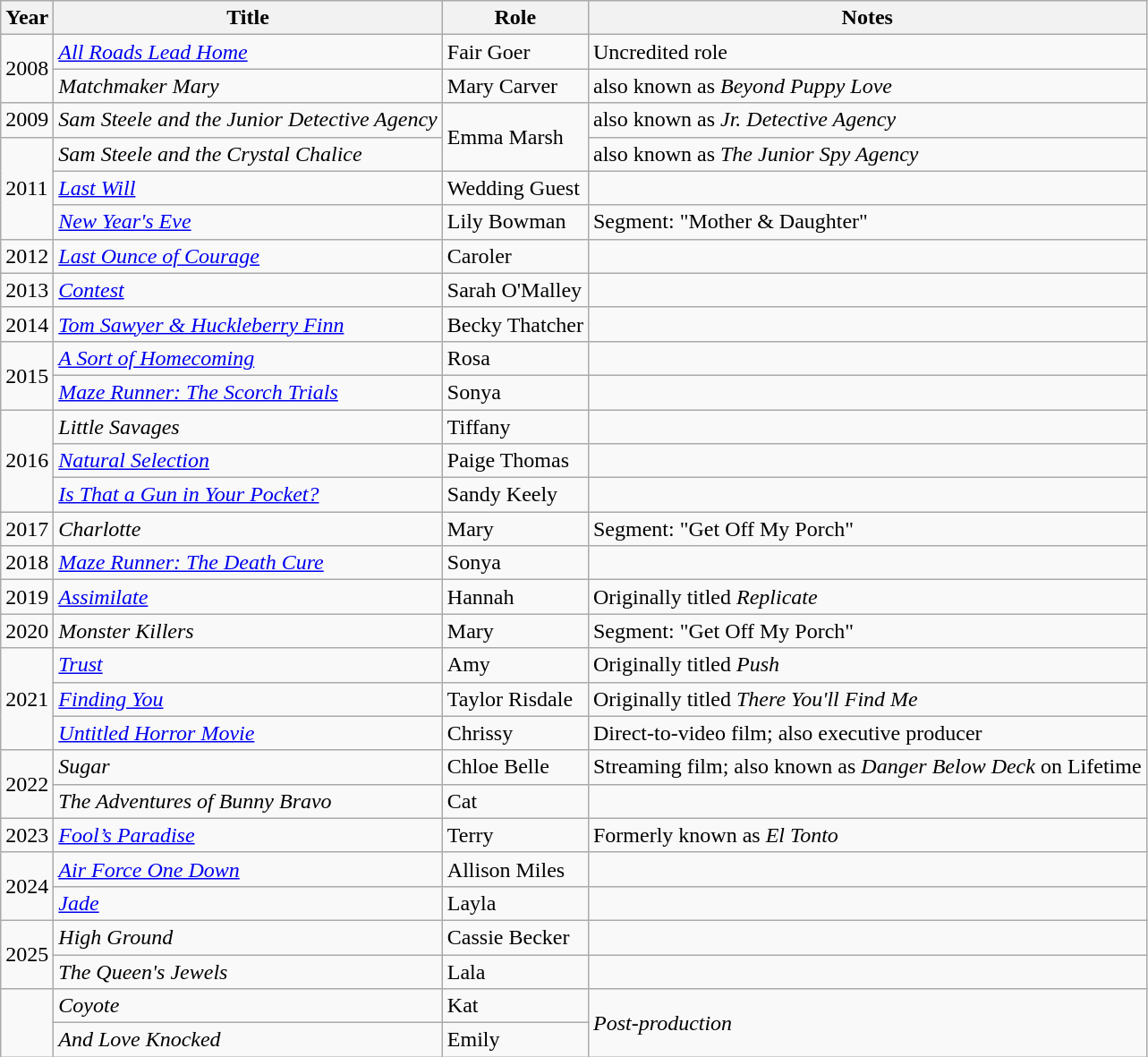<table class="wikitable sortable">
<tr>
<th>Year</th>
<th>Title</th>
<th>Role</th>
<th class="unsortable">Notes</th>
</tr>
<tr>
<td rowspan="2">2008</td>
<td><em><a href='#'>All Roads Lead Home</a></em></td>
<td>Fair Goer</td>
<td>Uncredited role</td>
</tr>
<tr>
<td><em>Matchmaker Mary</em></td>
<td>Mary Carver</td>
<td>also known as <em>Beyond Puppy Love</em></td>
</tr>
<tr>
<td>2009</td>
<td><em>Sam Steele and the Junior Detective Agency</em></td>
<td rowspan="2">Emma Marsh</td>
<td>also known as <em>Jr. Detective Agency</em></td>
</tr>
<tr>
<td rowspan="3">2011</td>
<td><em>Sam Steele and the Crystal Chalice</em></td>
<td>also known as <em>The Junior Spy Agency</em></td>
</tr>
<tr>
<td><em><a href='#'>Last Will</a></em></td>
<td>Wedding Guest</td>
<td></td>
</tr>
<tr>
<td><em><a href='#'>New Year's Eve</a></em></td>
<td>Lily Bowman</td>
<td>Segment: "Mother & Daughter"</td>
</tr>
<tr>
<td>2012</td>
<td><em><a href='#'>Last Ounce of Courage</a></em></td>
<td>Caroler</td>
<td></td>
</tr>
<tr>
<td>2013</td>
<td><em><a href='#'>Contest</a></em></td>
<td>Sarah O'Malley</td>
<td></td>
</tr>
<tr>
<td>2014</td>
<td><em><a href='#'>Tom Sawyer & Huckleberry Finn</a></em></td>
<td>Becky Thatcher</td>
<td></td>
</tr>
<tr>
<td rowspan="2">2015</td>
<td data-sort-value="Sort of Homecoming, A"><em><a href='#'>A Sort of Homecoming</a></em></td>
<td>Rosa</td>
<td></td>
</tr>
<tr>
<td><em><a href='#'>Maze Runner: The Scorch Trials</a></em></td>
<td>Sonya</td>
<td></td>
</tr>
<tr>
<td rowspan="3">2016</td>
<td><em>Little Savages</em></td>
<td>Tiffany</td>
<td></td>
</tr>
<tr>
<td><em><a href='#'>Natural Selection</a></em></td>
<td>Paige Thomas</td>
<td></td>
</tr>
<tr>
<td><em><a href='#'>Is That a Gun in Your Pocket?</a></em></td>
<td>Sandy Keely</td>
<td></td>
</tr>
<tr>
<td>2017</td>
<td><em>Charlotte</em></td>
<td>Mary</td>
<td>Segment: "Get Off My Porch"</td>
</tr>
<tr>
<td>2018</td>
<td><em><a href='#'>Maze Runner: The Death Cure</a></em></td>
<td>Sonya</td>
<td></td>
</tr>
<tr>
<td>2019</td>
<td><em><a href='#'>Assimilate</a></em></td>
<td>Hannah</td>
<td>Originally titled <em>Replicate</em></td>
</tr>
<tr>
<td>2020</td>
<td><em>Monster Killers</em></td>
<td>Mary</td>
<td>Segment: "Get Off My Porch"</td>
</tr>
<tr>
<td rowspan="3">2021</td>
<td><em><a href='#'>Trust</a></em></td>
<td>Amy</td>
<td>Originally titled <em>Push</em></td>
</tr>
<tr>
<td><em><a href='#'>Finding You</a></em></td>
<td>Taylor Risdale</td>
<td>Originally titled <em>There You'll Find Me</em></td>
</tr>
<tr>
<td><em><a href='#'>Untitled Horror Movie</a></em></td>
<td>Chrissy</td>
<td>Direct-to-video film; also executive producer</td>
</tr>
<tr>
<td rowspan="2">2022</td>
<td><em>Sugar</em></td>
<td>Chloe Belle</td>
<td>Streaming film; also known as <em>Danger Below Deck</em> on Lifetime</td>
</tr>
<tr>
<td><em>The Adventures of Bunny Bravo</em></td>
<td>Cat</td>
<td></td>
</tr>
<tr>
<td>2023</td>
<td><em><a href='#'>Fool’s Paradise</a></em></td>
<td>Terry</td>
<td>Formerly known as <em>El Tonto</em></td>
</tr>
<tr>
<td rowspan="2">2024</td>
<td><em><a href='#'>Air Force One Down</a></em></td>
<td>Allison Miles</td>
<td></td>
</tr>
<tr>
<td><em><a href='#'>Jade</a></em></td>
<td>Layla</td>
<td></td>
</tr>
<tr>
<td rowspan="2">2025</td>
<td><em>High Ground</em></td>
<td>Cassie Becker</td>
<td></td>
</tr>
<tr>
<td><em>The Queen's Jewels</em></td>
<td>Lala</td>
<td></td>
</tr>
<tr>
<td rowspan="2"></td>
<td><em>Coyote</em></td>
<td>Kat</td>
<td rowspan="2"><em>Post-production</em></td>
</tr>
<tr>
<td><em>And Love Knocked</em></td>
<td>Emily</td>
</tr>
</table>
